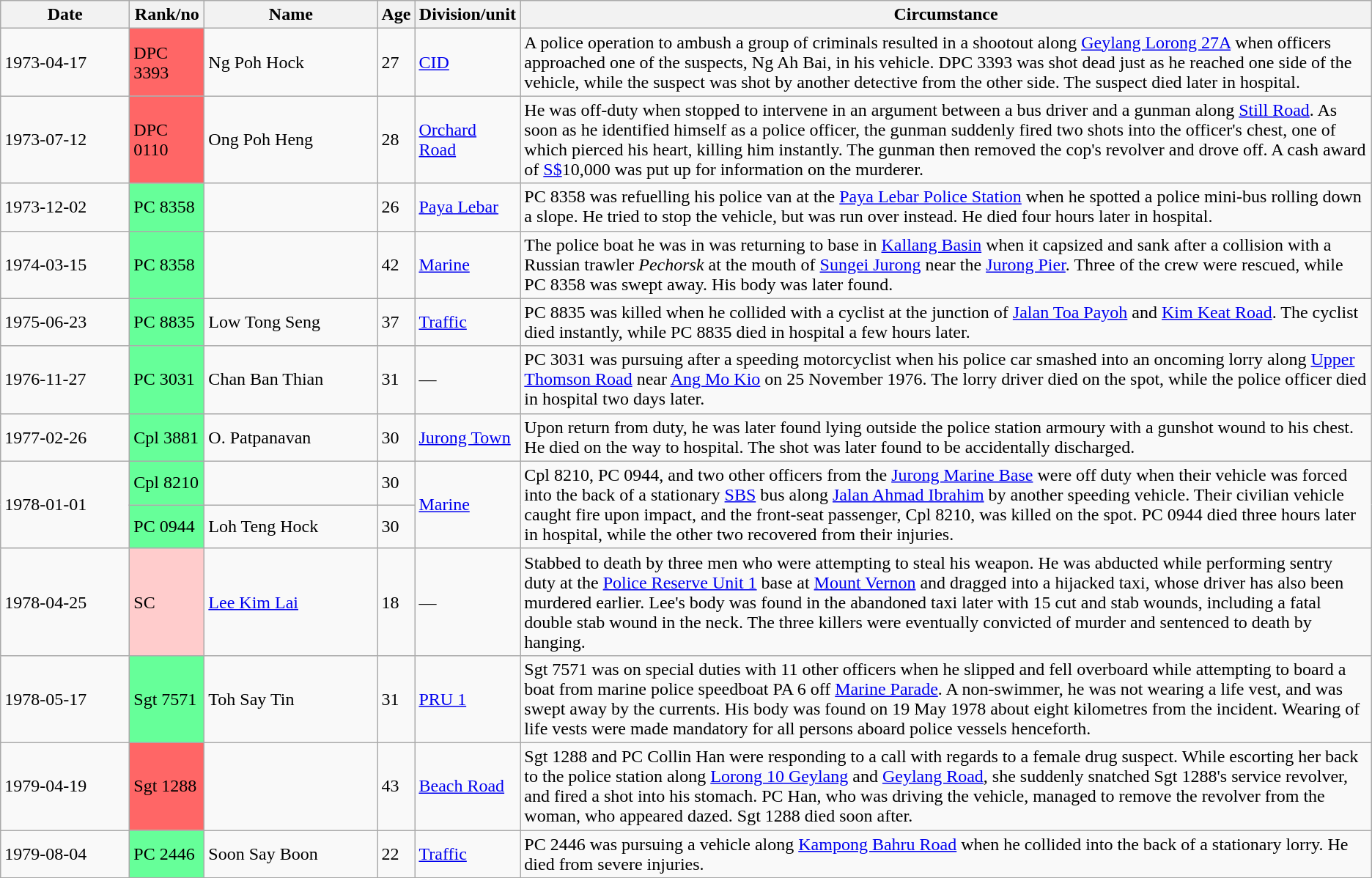<table class="wikitable sortable">
<tr>
<th width="110px">Date</th>
<th>Rank/no</th>
<th width="150px">Name</th>
<th>Age</th>
<th>Division/unit</th>
<th>Circumstance</th>
</tr>
<tr>
<td>1973-04-17</td>
<td bgcolor=ff6666>DPC 3393</td>
<td>Ng Poh Hock</td>
<td>27</td>
<td><a href='#'>CID</a></td>
<td>A police operation to ambush a group of criminals resulted in a shootout along <a href='#'>Geylang Lorong 27A</a> when officers approached one of the suspects, Ng Ah Bai, in his vehicle. DPC 3393 was shot dead just as he reached one side of the vehicle, while the suspect was shot by another detective from the other side. The suspect died later in hospital.</td>
</tr>
<tr>
<td>1973-07-12</td>
<td bgcolor=ff6666>DPC 0110</td>
<td>Ong Poh Heng</td>
<td>28</td>
<td><a href='#'>Orchard Road</a></td>
<td>He was off-duty when stopped to intervene in an argument between a bus driver and a gunman along <a href='#'>Still Road</a>. As soon as he identified himself as a police officer, the gunman suddenly fired two shots into the officer's chest, one of which pierced his heart, killing him instantly. The gunman then removed the cop's revolver and drove off. A cash award of <a href='#'>S$</a>10,000 was put up for information on the murderer.</td>
</tr>
<tr>
<td>1973-12-02</td>
<td bgcolor=66ff99>PC 8358</td>
<td></td>
<td>26</td>
<td><a href='#'>Paya Lebar</a></td>
<td>PC 8358 was refuelling his police van at the <a href='#'>Paya Lebar Police Station</a> when he spotted a police mini-bus rolling down a slope. He tried to stop the vehicle, but was run over instead. He died four hours later in hospital.</td>
</tr>
<tr>
<td>1974-03-15</td>
<td bgcolor=66ff99>PC 8358</td>
<td></td>
<td>42</td>
<td><a href='#'>Marine</a></td>
<td>The police boat he was in was returning to base in <a href='#'>Kallang Basin</a> when it capsized and sank after a collision with a Russian trawler <em>Pechorsk</em> at the mouth of <a href='#'>Sungei Jurong</a> near the <a href='#'>Jurong Pier</a>. Three of the crew were rescued, while PC 8358 was swept away. His body was later found.</td>
</tr>
<tr>
<td>1975-06-23</td>
<td bgcolor=66ff99>PC 8835</td>
<td>Low Tong Seng</td>
<td>37</td>
<td><a href='#'>Traffic</a></td>
<td>PC 8835 was killed when he collided with a cyclist at the junction of <a href='#'>Jalan Toa Payoh</a> and <a href='#'>Kim Keat Road</a>. The cyclist died instantly, while PC 8835 died in hospital a few hours later.</td>
</tr>
<tr>
<td>1976-11-27</td>
<td bgcolor=66ff99>PC 3031</td>
<td>Chan Ban Thian</td>
<td>31</td>
<td>—</td>
<td>PC 3031 was pursuing after a speeding motorcyclist when his police car smashed into an oncoming lorry along <a href='#'>Upper Thomson Road</a> near <a href='#'>Ang Mo Kio</a> on 25 November 1976. The lorry driver died on the spot, while the police officer died in hospital two days later.</td>
</tr>
<tr>
<td>1977-02-26</td>
<td bgcolor=66ff99>Cpl 3881</td>
<td>O. Patpanavan</td>
<td>30</td>
<td><a href='#'>Jurong Town</a></td>
<td>Upon return from duty, he was later found lying outside the police station armoury with a gunshot wound to his chest. He died on the way to hospital. The shot was later found to be accidentally discharged.</td>
</tr>
<tr>
<td rowspan=2>1978-01-01</td>
<td bgcolor=66ff99>Cpl 8210</td>
<td></td>
<td>30</td>
<td rowspan=2><a href='#'>Marine</a></td>
<td rowspan=2>Cpl 8210, PC 0944, and two other officers from the <a href='#'>Jurong Marine Base</a> were off duty when their vehicle was forced into the back of a stationary <a href='#'>SBS</a> bus along <a href='#'>Jalan Ahmad Ibrahim</a> by another speeding vehicle. Their civilian vehicle caught fire upon impact, and the front-seat passenger, Cpl 8210, was killed on the spot. PC 0944 died three hours later in hospital, while the other two recovered from their injuries.</td>
</tr>
<tr>
<td bgcolor=66ff99>PC 0944</td>
<td>Loh Teng Hock</td>
<td>30</td>
</tr>
<tr>
<td>1978-04-25</td>
<td bgcolor=ffcccc>SC</td>
<td><a href='#'>Lee Kim Lai</a></td>
<td>18</td>
<td>—</td>
<td>Stabbed to death by three men who were attempting to steal his weapon. He was abducted while performing sentry duty at the <a href='#'>Police Reserve Unit 1</a> base at <a href='#'>Mount Vernon</a> and dragged into a hijacked taxi, whose driver has also been murdered earlier. Lee's body was found in the abandoned taxi later with 15 cut and stab wounds, including a fatal double stab wound in the neck. The three killers were eventually convicted of murder and sentenced to death by hanging.</td>
</tr>
<tr>
<td>1978-05-17</td>
<td bgcolor=66ff99>Sgt 7571</td>
<td>Toh Say Tin</td>
<td>31</td>
<td><a href='#'>PRU 1</a></td>
<td>Sgt 7571 was on special duties with 11 other officers when he slipped and fell overboard while attempting to board a boat from marine police speedboat PA 6 off <a href='#'>Marine Parade</a>. A non-swimmer, he was not wearing a life vest, and was swept away by the currents. His body was found on 19 May 1978 about eight kilometres from the incident. Wearing of life vests were made mandatory for all persons aboard police vessels henceforth.</td>
</tr>
<tr>
<td>1979-04-19</td>
<td bgcolor=ff6666>Sgt 1288</td>
<td></td>
<td>43</td>
<td><a href='#'>Beach Road</a></td>
<td>Sgt 1288 and PC Collin Han were responding to a call with regards to a female drug suspect. While escorting her back to the police station along <a href='#'>Lorong 10 Geylang</a> and <a href='#'>Geylang Road</a>, she suddenly snatched Sgt 1288's service revolver, and fired a shot into his stomach. PC Han, who was driving the vehicle, managed to remove the revolver from the woman, who appeared dazed. Sgt 1288 died soon after.</td>
</tr>
<tr>
<td>1979-08-04</td>
<td bgcolor=66ff99>PC 2446</td>
<td>Soon Say Boon</td>
<td>22</td>
<td><a href='#'>Traffic</a></td>
<td>PC 2446 was pursuing a vehicle along <a href='#'>Kampong Bahru Road</a> when he collided into the back of a stationary lorry. He died from severe injuries.</td>
</tr>
</table>
